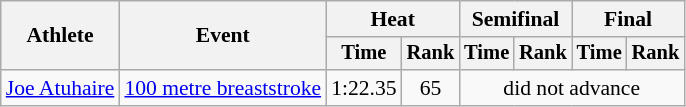<table class=wikitable style="font-size:90%">
<tr>
<th rowspan="2">Athlete</th>
<th rowspan="2">Event</th>
<th colspan="2">Heat</th>
<th colspan="2">Semifinal</th>
<th colspan="2">Final</th>
</tr>
<tr style="font-size:95%">
<th>Time</th>
<th>Rank</th>
<th>Time</th>
<th>Rank</th>
<th>Time</th>
<th>Rank</th>
</tr>
<tr align=center>
<td align=left><a href='#'>Joe Atuhaire</a></td>
<td align=left><a href='#'>100 metre breaststroke</a></td>
<td>1:22.35</td>
<td>65</td>
<td colspan=6>did not advance</td>
</tr>
</table>
